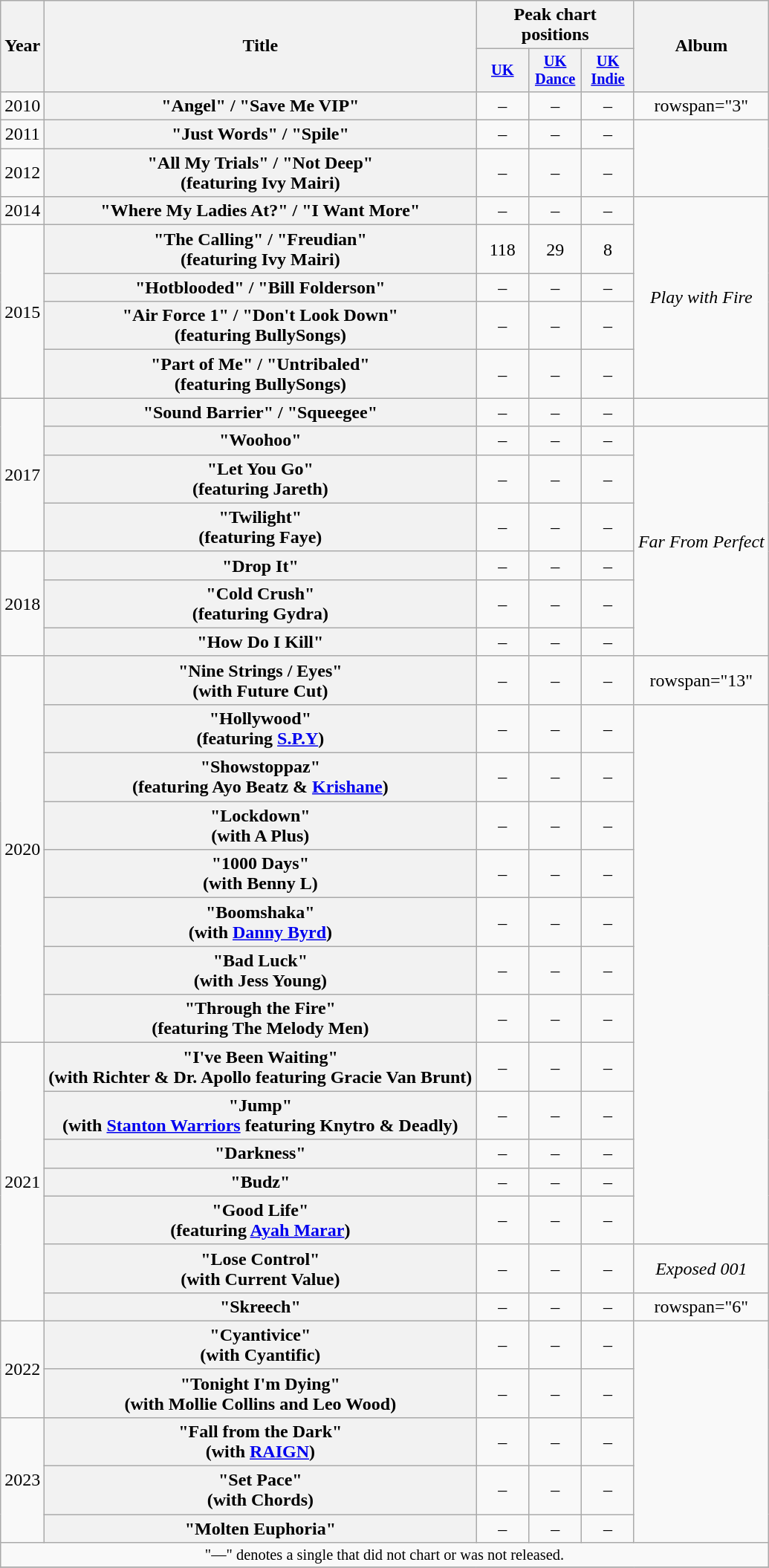<table class="wikitable plainrowheaders" style="text-align:center;">
<tr>
<th scope="col" rowspan="2">Year</th>
<th scope="col" rowspan="2">Title</th>
<th scope="col" colspan="3">Peak chart positions</th>
<th scope="col" rowspan="2">Album</th>
</tr>
<tr>
<th scope="col" style="width:3em;font-size:85%;"><a href='#'>UK</a><br></th>
<th scope="col" style="width:3em;font-size:85%;"><a href='#'>UK<br>Dance</a><br></th>
<th scope="col" style="width:3em;font-size:85%;"><a href='#'>UK<br>Indie</a><br></th>
</tr>
<tr>
<td>2010</td>
<th scope="row">"Angel" / "Save Me VIP"</th>
<td>–</td>
<td>–</td>
<td>–</td>
<td>rowspan="3" </td>
</tr>
<tr>
<td>2011</td>
<th scope="row">"Just Words" / "Spile"</th>
<td>–</td>
<td>–</td>
<td>–</td>
</tr>
<tr>
<td>2012</td>
<th scope="row">"All My Trials" / "Not Deep"<br><span>(featuring Ivy Mairi)</span></th>
<td>–</td>
<td>–</td>
<td>–</td>
</tr>
<tr>
<td>2014</td>
<th scope="row">"Where My Ladies At?" / "I Want More"</th>
<td>–</td>
<td>–</td>
<td>–</td>
<td rowspan="5"><em>Play with Fire</em></td>
</tr>
<tr>
<td rowspan="4">2015</td>
<th scope="row">"The Calling" / "Freudian"<br><span>(featuring Ivy Mairi)</span></th>
<td>118</td>
<td>29</td>
<td>8</td>
</tr>
<tr>
<th scope="row">"Hotblooded" / "Bill Folderson"</th>
<td>–</td>
<td>–</td>
<td>–</td>
</tr>
<tr>
<th scope="row">"Air Force 1" / "Don't Look Down"<br><span>(featuring BullySongs)</span></th>
<td>–</td>
<td>–</td>
<td>–</td>
</tr>
<tr>
<th scope="row">"Part of Me" / "Untribaled"<br><span>(featuring BullySongs)</span></th>
<td>–</td>
<td>–</td>
<td>–</td>
</tr>
<tr>
<td rowspan="4">2017</td>
<th scope="row">"Sound Barrier" / "Squeegee"</th>
<td>–</td>
<td>–</td>
<td>–</td>
<td></td>
</tr>
<tr>
<th scope="row">"Woohoo"</th>
<td>–</td>
<td>–</td>
<td>–</td>
<td rowspan="6"><em>Far From Perfect</em></td>
</tr>
<tr>
<th scope="row">"Let You Go"<br><span>(featuring Jareth)</span></th>
<td>–</td>
<td>–</td>
<td>–</td>
</tr>
<tr>
<th scope="row">"Twilight"<br><span>(featuring Faye)</span></th>
<td>–</td>
<td>–</td>
<td>–</td>
</tr>
<tr>
<td rowspan="3">2018</td>
<th scope="row">"Drop It"</th>
<td>–</td>
<td>–</td>
<td>–</td>
</tr>
<tr>
<th scope="row">"Cold Crush"<br><span>(featuring Gydra)</span></th>
<td>–</td>
<td>–</td>
<td>–</td>
</tr>
<tr>
<th scope="row">"How Do I Kill"</th>
<td>–</td>
<td>–</td>
<td>–</td>
</tr>
<tr>
<td rowspan="8">2020</td>
<th scope="row">"Nine Strings / Eyes"<br><span>(with Future Cut)</span></th>
<td>–</td>
<td>–</td>
<td>–</td>
<td>rowspan="13" </td>
</tr>
<tr>
<th scope="row">"Hollywood"<br><span>(featuring <a href='#'>S.P.Y</a>)</span></th>
<td>–</td>
<td>–</td>
<td>–</td>
</tr>
<tr>
<th scope="row">"Showstoppaz"<br><span>(featuring Ayo Beatz & <a href='#'>Krishane</a>)</span></th>
<td>–</td>
<td>–</td>
<td>–</td>
</tr>
<tr>
<th scope="row">"Lockdown"<br><span>(with A Plus)</span></th>
<td>–</td>
<td>–</td>
<td>–</td>
</tr>
<tr>
<th scope="row">"1000 Days"<br><span>(with Benny L)</span></th>
<td>–</td>
<td>–</td>
<td>–</td>
</tr>
<tr>
<th scope="row">"Boomshaka"<br><span>(with <a href='#'>Danny Byrd</a>)</span></th>
<td>–</td>
<td>–</td>
<td>–</td>
</tr>
<tr>
<th scope="row">"Bad Luck"<br><span>(with Jess Young)</span></th>
<td>–</td>
<td>–</td>
<td>–</td>
</tr>
<tr>
<th scope="row">"Through the Fire"<br><span>(featuring The Melody Men)</span></th>
<td>–</td>
<td>–</td>
<td>–</td>
</tr>
<tr>
<td rowspan="7">2021</td>
<th scope="row">"I've Been Waiting"<br><span>(with Richter & Dr. Apollo featuring Gracie Van Brunt)</span></th>
<td>–</td>
<td>–</td>
<td>–</td>
</tr>
<tr>
<th scope="row">"Jump"<br><span>(with <a href='#'>Stanton Warriors</a> featuring Knytro & Deadly)</span></th>
<td>–</td>
<td>–</td>
<td>–</td>
</tr>
<tr>
<th scope="row">"Darkness"</th>
<td>–</td>
<td>–</td>
<td>–</td>
</tr>
<tr>
<th scope="row">"Budz"</th>
<td>–</td>
<td>–</td>
<td>–</td>
</tr>
<tr>
<th scope="row">"Good Life"<br><span>(featuring <a href='#'>Ayah Marar</a>)</span></th>
<td>–</td>
<td>–</td>
<td>–</td>
</tr>
<tr>
<th scope="row">"Lose Control"<br><span>(with Current Value)</span></th>
<td>–</td>
<td>–</td>
<td>–</td>
<td><em>Exposed 001</em></td>
</tr>
<tr>
<th scope="row">"Skreech"</th>
<td>–</td>
<td>–</td>
<td>–</td>
<td>rowspan="6" </td>
</tr>
<tr>
<td rowspan="2">2022</td>
<th scope="row">"Cyantivice"<br><span>(with Cyantific)</span></th>
<td>–</td>
<td>–</td>
<td>–</td>
</tr>
<tr>
<th scope="row">"Tonight I'm Dying"<br><span>(with Mollie Collins and Leo Wood)</span></th>
<td>–</td>
<td>–</td>
<td>–</td>
</tr>
<tr>
<td rowspan="3">2023</td>
<th scope="row">"Fall from the Dark"<br><span>(with <a href='#'>RAIGN</a>)</span></th>
<td>–</td>
<td>–</td>
<td>–</td>
</tr>
<tr>
<th scope="row">"Set Pace"<br><span>(with Chords)</span></th>
<td>–</td>
<td>–</td>
<td>–</td>
</tr>
<tr>
<th scope="row">"Molten Euphoria"</th>
<td>–</td>
<td>–</td>
<td>–</td>
</tr>
<tr>
<td colspan="18" style="font-size:85%">"—" denotes a single that did not chart or was not released.</td>
</tr>
<tr>
</tr>
</table>
